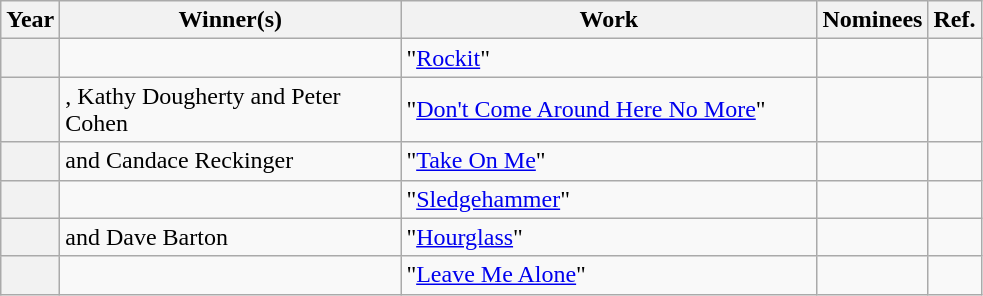<table class="wikitable sortable">
<tr>
<th scope="col" style="width:5px;">Year</th>
<th scope="col" style="width:220px;">Winner(s)</th>
<th scope="col" style="width:270px;">Work</th>
<th scope="col" class="unsortable">Nominees</th>
<th scope="col" class="unsortable">Ref.</th>
</tr>
<tr>
<th scope="row"></th>
<td></td>
<td>"<a href='#'>Rockit</a>" </td>
<td></td>
<td align="center"></td>
</tr>
<tr>
<th scope="row"></th>
<td>, Kathy Dougherty and Peter Cohen</td>
<td>"<a href='#'>Don't Come Around Here No More</a>" </td>
<td></td>
<td align="center"></td>
</tr>
<tr>
<th scope="row"></th>
<td> and Candace Reckinger</td>
<td>"<a href='#'>Take On Me</a>" </td>
<td></td>
<td align="center"></td>
</tr>
<tr>
<th scope="row"></th>
<td></td>
<td>"<a href='#'>Sledgehammer</a>" </td>
<td></td>
<td align="center"></td>
</tr>
<tr>
<th scope="row"></th>
<td> and Dave Barton</td>
<td>"<a href='#'>Hourglass</a>" </td>
<td></td>
<td align="center"></td>
</tr>
<tr>
<th scope="row"></th>
<td></td>
<td>"<a href='#'>Leave Me Alone</a>" </td>
<td></td>
<td align="center"></td>
</tr>
</table>
